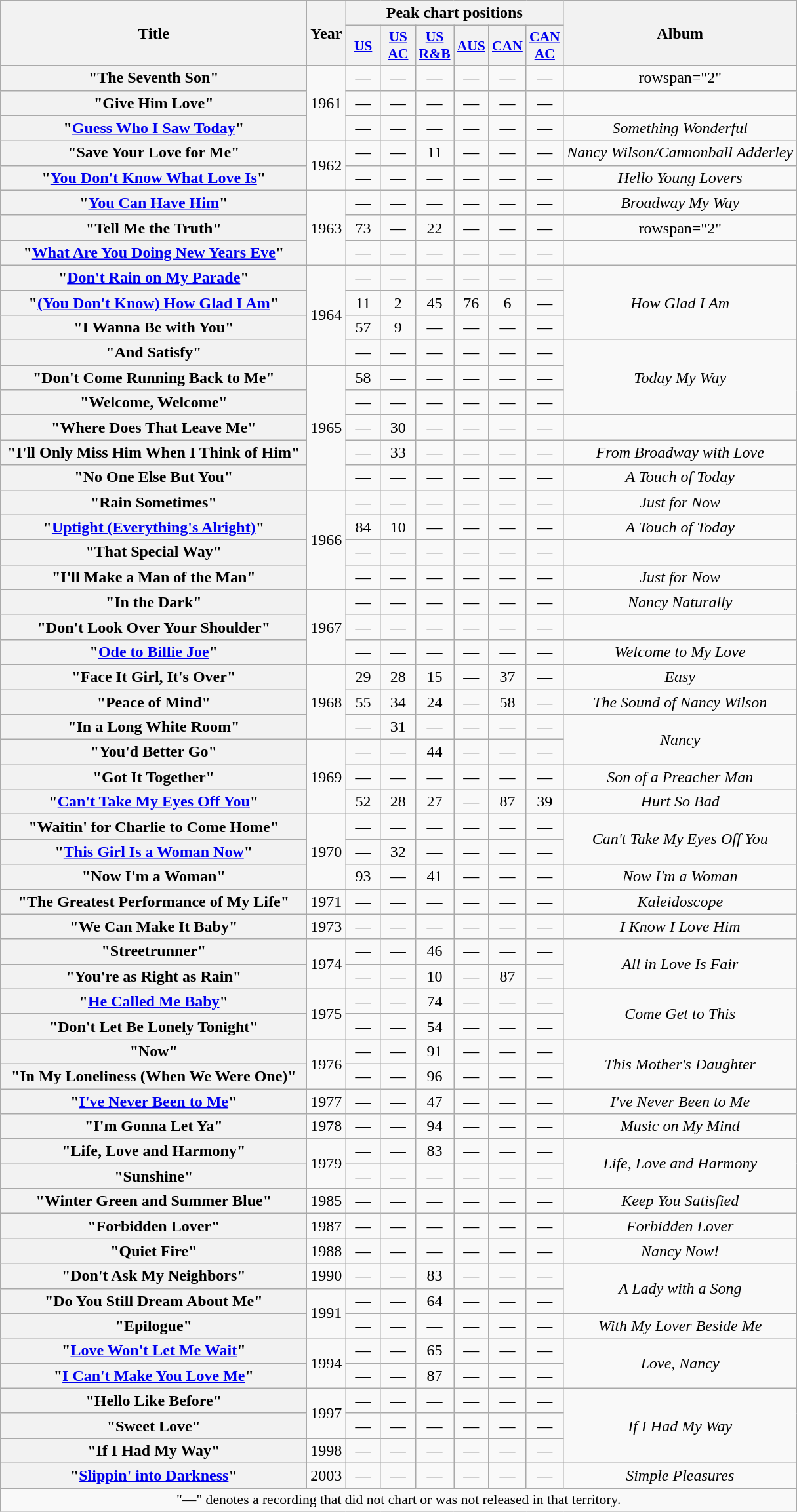<table class="wikitable plainrowheaders" style="text-align:center;" border="1">
<tr>
<th scope="col" rowspan="2" style="width:19em;">Title</th>
<th scope="col" rowspan="2">Year</th>
<th scope="col" colspan="6">Peak chart positions</th>
<th scope="col" rowspan="2">Album</th>
</tr>
<tr>
<th scope="col" style="width:2em;font-size:90%;"><a href='#'>US</a><br></th>
<th scope="col" style="width:2em;font-size:90%;"><a href='#'>US AC</a><br></th>
<th scope="col" style="width:2em;font-size:90%;"><a href='#'>US R&B</a><br></th>
<th scope="col" style="width:2em;font-size:90%;"><a href='#'>AUS</a><br></th>
<th scope="col" style="width:2em;font-size:90%;"><a href='#'>CAN</a><br></th>
<th scope="col" style="width:2em;font-size:90%;"><a href='#'>CAN AC</a><br></th>
</tr>
<tr>
<th scope="row">"The Seventh Son"</th>
<td rowspan="3">1961</td>
<td>—</td>
<td>—</td>
<td>—</td>
<td>—</td>
<td>—</td>
<td>—</td>
<td>rowspan="2" </td>
</tr>
<tr>
<th scope="row">"Give Him Love"</th>
<td>—</td>
<td>—</td>
<td>—</td>
<td>—</td>
<td>—</td>
<td>—</td>
</tr>
<tr>
<th scope="row">"<a href='#'>Guess Who I Saw Today</a>"</th>
<td>—</td>
<td>—</td>
<td>—</td>
<td>—</td>
<td>—</td>
<td>—</td>
<td><em>Something Wonderful</em></td>
</tr>
<tr>
<th scope="row">"Save Your Love for Me"<br></th>
<td rowspan="2">1962</td>
<td>—</td>
<td>—</td>
<td>11</td>
<td>—</td>
<td>—</td>
<td>—</td>
<td><em>Nancy Wilson/Cannonball Adderley</em></td>
</tr>
<tr>
<th scope="row">"<a href='#'>You Don't Know What Love Is</a>"</th>
<td>—</td>
<td>—</td>
<td>—</td>
<td>—</td>
<td>—</td>
<td>—</td>
<td><em>Hello Young Lovers</em></td>
</tr>
<tr>
<th scope="row">"<a href='#'>You Can Have Him</a>"</th>
<td rowspan="3">1963</td>
<td>—</td>
<td>—</td>
<td>—</td>
<td>—</td>
<td>—</td>
<td>—</td>
<td><em>Broadway My Way</em></td>
</tr>
<tr>
<th scope="row">"Tell Me the Truth"</th>
<td>73</td>
<td>—</td>
<td>22</td>
<td>—</td>
<td>—</td>
<td>—</td>
<td>rowspan="2" </td>
</tr>
<tr>
<th scope="row">"<a href='#'>What Are You Doing New Years Eve</a>"</th>
<td>—</td>
<td>—</td>
<td>—</td>
<td>—</td>
<td>—</td>
<td>—</td>
</tr>
<tr>
<th scope="row">"<a href='#'>Don't Rain on My Parade</a>"</th>
<td rowspan="4">1964</td>
<td>—</td>
<td>—</td>
<td>—</td>
<td>—</td>
<td>—</td>
<td>—</td>
<td rowspan="3"><em>How Glad I Am</em></td>
</tr>
<tr>
<th scope="row">"<a href='#'>(You Don't Know) How Glad I Am</a>"</th>
<td>11</td>
<td>2</td>
<td>45</td>
<td>76</td>
<td>6</td>
<td>—</td>
</tr>
<tr>
<th scope="row">"I Wanna Be with You"</th>
<td>57</td>
<td>9</td>
<td>—</td>
<td>—</td>
<td>—</td>
<td>—</td>
</tr>
<tr>
<th scope="row">"And Satisfy"</th>
<td>—</td>
<td>—</td>
<td>—</td>
<td>—</td>
<td>—</td>
<td>—</td>
<td rowspan="3"><em>Today My Way</em></td>
</tr>
<tr>
<th scope="row">"Don't Come Running Back to Me"</th>
<td rowspan="5">1965</td>
<td>58</td>
<td>—</td>
<td>—</td>
<td>—</td>
<td>—</td>
<td>—</td>
</tr>
<tr>
<th scope="row">"Welcome, Welcome"</th>
<td>—</td>
<td>—</td>
<td>—</td>
<td>—</td>
<td>—</td>
<td>—</td>
</tr>
<tr>
<th scope="row">"Where Does That Leave Me"</th>
<td>—</td>
<td>30</td>
<td>—</td>
<td>—</td>
<td>—</td>
<td>—</td>
<td></td>
</tr>
<tr>
<th scope="row">"I'll Only Miss Him When I Think of Him"</th>
<td>—</td>
<td>33</td>
<td>—</td>
<td>—</td>
<td>—</td>
<td>—</td>
<td><em>From Broadway with Love</em></td>
</tr>
<tr>
<th scope="row">"No One Else But You"</th>
<td>—</td>
<td>—</td>
<td>—</td>
<td>—</td>
<td>—</td>
<td>—</td>
<td><em>A Touch of Today</em></td>
</tr>
<tr>
<th scope="row">"Rain Sometimes"</th>
<td rowspan="4">1966</td>
<td>—</td>
<td>—</td>
<td>—</td>
<td>—</td>
<td>—</td>
<td>—</td>
<td><em>Just for Now</em></td>
</tr>
<tr>
<th scope="row">"<a href='#'>Uptight (Everything's Alright)</a>"</th>
<td>84</td>
<td>10</td>
<td>—</td>
<td>—</td>
<td>—</td>
<td>—</td>
<td><em>A Touch of Today</em></td>
</tr>
<tr>
<th scope="row">"That Special Way"</th>
<td>—</td>
<td>—</td>
<td>—</td>
<td>—</td>
<td>—</td>
<td>—</td>
<td></td>
</tr>
<tr>
<th scope="row">"I'll Make a Man of the Man"</th>
<td>—</td>
<td>—</td>
<td>—</td>
<td>—</td>
<td>—</td>
<td>—</td>
<td><em>Just for Now</em></td>
</tr>
<tr>
<th scope="row">"In the Dark"</th>
<td rowspan="3">1967</td>
<td>—</td>
<td>—</td>
<td>—</td>
<td>—</td>
<td>—</td>
<td>—</td>
<td><em>Nancy Naturally</em></td>
</tr>
<tr>
<th scope="row">"Don't Look Over Your Shoulder"</th>
<td>—</td>
<td>—</td>
<td>—</td>
<td>—</td>
<td>—</td>
<td>—</td>
<td></td>
</tr>
<tr>
<th scope="row">"<a href='#'>Ode to Billie Joe</a>"</th>
<td>—</td>
<td>—</td>
<td>—</td>
<td>—</td>
<td>—</td>
<td>—</td>
<td><em>Welcome to My Love</em></td>
</tr>
<tr>
<th scope="row">"Face It Girl, It's Over"</th>
<td rowspan="3">1968</td>
<td>29</td>
<td>28</td>
<td>15</td>
<td>—</td>
<td>37</td>
<td>—</td>
<td><em>Easy</em></td>
</tr>
<tr>
<th scope="row">"Peace of Mind"</th>
<td>55</td>
<td>34</td>
<td>24</td>
<td>—</td>
<td>58</td>
<td>—</td>
<td><em>The Sound of Nancy Wilson</em></td>
</tr>
<tr>
<th scope="row">"In a Long White Room"</th>
<td>—</td>
<td>31</td>
<td>—</td>
<td>—</td>
<td>—</td>
<td>—</td>
<td rowspan="2"><em>Nancy</em></td>
</tr>
<tr>
<th scope="row">"You'd Better Go"</th>
<td rowspan="3">1969</td>
<td>—</td>
<td>—</td>
<td>44</td>
<td>—</td>
<td>—</td>
<td>—</td>
</tr>
<tr>
<th scope="row">"Got It Together"</th>
<td>—</td>
<td>—</td>
<td>—</td>
<td>—</td>
<td>—</td>
<td>—</td>
<td><em>Son of a Preacher Man</em></td>
</tr>
<tr>
<th scope="row">"<a href='#'>Can't Take My Eyes Off You</a>"</th>
<td>52</td>
<td>28</td>
<td>27</td>
<td>—</td>
<td>87</td>
<td>39</td>
<td><em>Hurt So Bad</em></td>
</tr>
<tr>
<th scope="row">"Waitin' for Charlie to Come Home"</th>
<td rowspan="3">1970</td>
<td>—</td>
<td>—</td>
<td>—</td>
<td>—</td>
<td>—</td>
<td>—</td>
<td rowspan="2"><em>Can't Take My Eyes Off You</em></td>
</tr>
<tr>
<th scope="row">"<a href='#'>This Girl Is a Woman Now</a>"</th>
<td>—</td>
<td>32</td>
<td>—</td>
<td>—</td>
<td>—</td>
<td>—</td>
</tr>
<tr>
<th scope="row">"Now I'm a Woman"</th>
<td>93</td>
<td>—</td>
<td>41</td>
<td>—</td>
<td>—</td>
<td>—</td>
<td><em>Now I'm a Woman</em></td>
</tr>
<tr>
<th scope="row">"The Greatest Performance of My Life"</th>
<td>1971</td>
<td>—</td>
<td>—</td>
<td>—</td>
<td>—</td>
<td>—</td>
<td>—</td>
<td><em>Kaleidoscope</em></td>
</tr>
<tr>
<th scope="row">"We Can Make It Baby"</th>
<td>1973</td>
<td>—</td>
<td>—</td>
<td>—</td>
<td>—</td>
<td>—</td>
<td>—</td>
<td><em>I Know I Love Him</em></td>
</tr>
<tr>
<th scope="row">"Streetrunner"</th>
<td rowspan="2">1974</td>
<td>—</td>
<td>—</td>
<td>46</td>
<td>—</td>
<td>—</td>
<td>—</td>
<td rowspan="2"><em>All in Love Is Fair</em></td>
</tr>
<tr>
<th scope="row">"You're as Right as Rain"</th>
<td>—</td>
<td>—</td>
<td>10</td>
<td>—</td>
<td>87</td>
<td>—</td>
</tr>
<tr>
<th scope="row">"<a href='#'>He Called Me Baby</a>"</th>
<td rowspan="2">1975</td>
<td>—</td>
<td>—</td>
<td>74</td>
<td>—</td>
<td>—</td>
<td>—</td>
<td rowspan="2"><em>Come Get to This</em></td>
</tr>
<tr>
<th scope="row">"Don't Let Be Lonely Tonight"</th>
<td>—</td>
<td>—</td>
<td>54</td>
<td>—</td>
<td>—</td>
<td>—</td>
</tr>
<tr>
<th scope="row">"Now"</th>
<td rowspan="2">1976</td>
<td>—</td>
<td>—</td>
<td>91</td>
<td>—</td>
<td>—</td>
<td>—</td>
<td rowspan="2"><em>This Mother's Daughter</em></td>
</tr>
<tr>
<th scope="row">"In My Loneliness (When We Were One)"</th>
<td>—</td>
<td>—</td>
<td>96</td>
<td>—</td>
<td>—</td>
<td>—</td>
</tr>
<tr>
<th scope="row">"<a href='#'>I've Never Been to Me</a>"</th>
<td>1977</td>
<td>—</td>
<td>—</td>
<td>47</td>
<td>—</td>
<td>—</td>
<td>—</td>
<td><em>I've Never Been to Me</em></td>
</tr>
<tr>
<th scope="row">"I'm Gonna Let Ya"</th>
<td>1978</td>
<td>—</td>
<td>—</td>
<td>94</td>
<td>—</td>
<td>—</td>
<td>—</td>
<td><em>Music on My Mind</em></td>
</tr>
<tr>
<th scope="row">"Life, Love and Harmony"</th>
<td rowspan="2">1979</td>
<td>—</td>
<td>—</td>
<td>83</td>
<td>—</td>
<td>—</td>
<td>—</td>
<td rowspan="2"><em>Life, Love and Harmony</em></td>
</tr>
<tr>
<th scope="row">"Sunshine"</th>
<td>—</td>
<td>—</td>
<td>—</td>
<td>—</td>
<td>—</td>
<td>—</td>
</tr>
<tr>
<th scope="row">"Winter Green and Summer Blue"</th>
<td>1985</td>
<td>—</td>
<td>—</td>
<td>—</td>
<td>—</td>
<td>—</td>
<td>—</td>
<td><em>Keep You Satisfied</em></td>
</tr>
<tr>
<th scope="row">"Forbidden Lover"<br></th>
<td>1987</td>
<td>—</td>
<td>—</td>
<td>—</td>
<td>—</td>
<td>—</td>
<td>—</td>
<td><em>Forbidden Lover</em></td>
</tr>
<tr>
<th scope="row">"Quiet Fire"</th>
<td>1988</td>
<td>—</td>
<td>—</td>
<td>—</td>
<td>—</td>
<td>—</td>
<td>—</td>
<td><em>Nancy Now!</em></td>
</tr>
<tr>
<th scope="row">"Don't Ask My Neighbors"</th>
<td>1990</td>
<td>—</td>
<td>—</td>
<td>83</td>
<td>—</td>
<td>—</td>
<td>—</td>
<td rowspan="2"><em>A Lady with a Song</em></td>
</tr>
<tr>
<th scope="row">"Do You Still Dream About Me"</th>
<td rowspan="2">1991</td>
<td>—</td>
<td>—</td>
<td>64</td>
<td>—</td>
<td>—</td>
<td>—</td>
</tr>
<tr>
<th scope="row">"Epilogue"<br></th>
<td>—</td>
<td>—</td>
<td>—</td>
<td>—</td>
<td>—</td>
<td>—</td>
<td><em>With My Lover Beside Me</em></td>
</tr>
<tr>
<th scope="row">"<a href='#'>Love Won't Let Me Wait</a>"</th>
<td rowspan="2">1994</td>
<td>—</td>
<td>—</td>
<td>65</td>
<td>—</td>
<td>—</td>
<td>—</td>
<td rowspan="2"><em>Love, Nancy</em></td>
</tr>
<tr>
<th scope="row">"<a href='#'>I Can't Make You Love Me</a>"</th>
<td>—</td>
<td>—</td>
<td>87</td>
<td>—</td>
<td>—</td>
<td>—</td>
</tr>
<tr>
<th scope="row">"Hello Like Before"</th>
<td rowspan="2">1997</td>
<td>—</td>
<td>—</td>
<td>—</td>
<td>—</td>
<td>—</td>
<td>—</td>
<td rowspan="3"><em>If I Had My Way</em></td>
</tr>
<tr>
<th scope="row">"Sweet Love"</th>
<td>—</td>
<td>—</td>
<td>—</td>
<td>—</td>
<td>—</td>
<td>—</td>
</tr>
<tr>
<th scope="row">"If I Had My Way"</th>
<td>1998</td>
<td>—</td>
<td>—</td>
<td>—</td>
<td>—</td>
<td>—</td>
<td>—</td>
</tr>
<tr>
<th scope="row">"<a href='#'>Slippin' into Darkness</a>"<br></th>
<td>2003</td>
<td>—</td>
<td>—</td>
<td>—</td>
<td>—</td>
<td>—</td>
<td>—</td>
<td><em>Simple Pleasures</em></td>
</tr>
<tr>
<td colspan="9" style="font-size:90%">"—" denotes a recording that did not chart or was not released in that territory.</td>
</tr>
</table>
